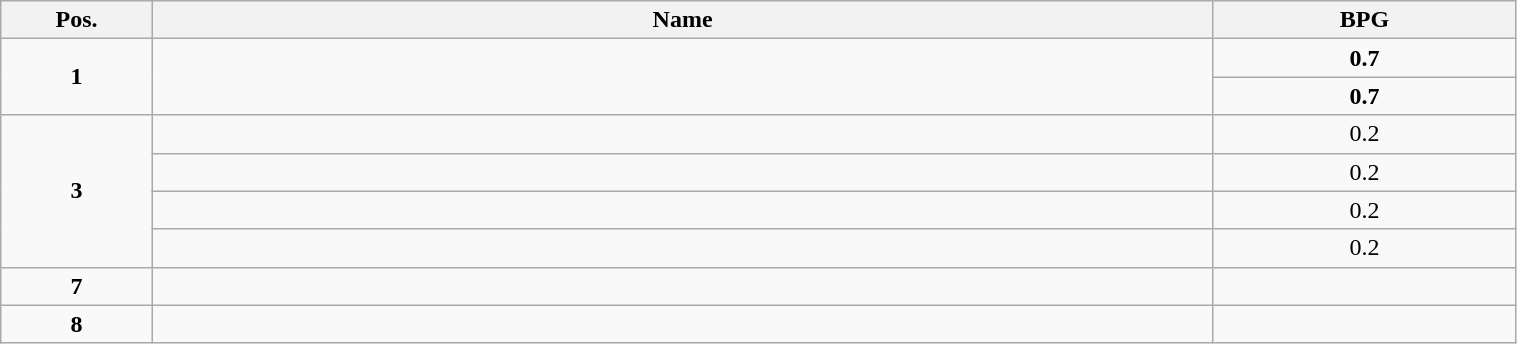<table class="wikitable" style="width:80%;">
<tr>
<th style="width:10%;">Pos.</th>
<th style="width:70%;">Name</th>
<th style="width:20%;">BPG</th>
</tr>
<tr>
<td align=center rowspan=2><strong>1</strong></td>
<td rowspan=2><strong></strong><br><strong></strong></td>
<td align=center><strong>0.7</strong></td>
</tr>
<tr>
<td align=center><strong>0.7</strong></td>
</tr>
<tr>
<td align=center rowspan=4><strong>3</strong></td>
<td></td>
<td align=center>0.2</td>
</tr>
<tr>
<td></td>
<td align=center>0.2</td>
</tr>
<tr>
<td></td>
<td align=center>0.2</td>
</tr>
<tr>
<td></td>
<td align=center>0.2</td>
</tr>
<tr>
<td align=center><strong>7</strong></td>
<td></td>
<td></td>
</tr>
<tr>
<td align=center><strong>8</strong></td>
<td></td>
<td></td>
</tr>
</table>
